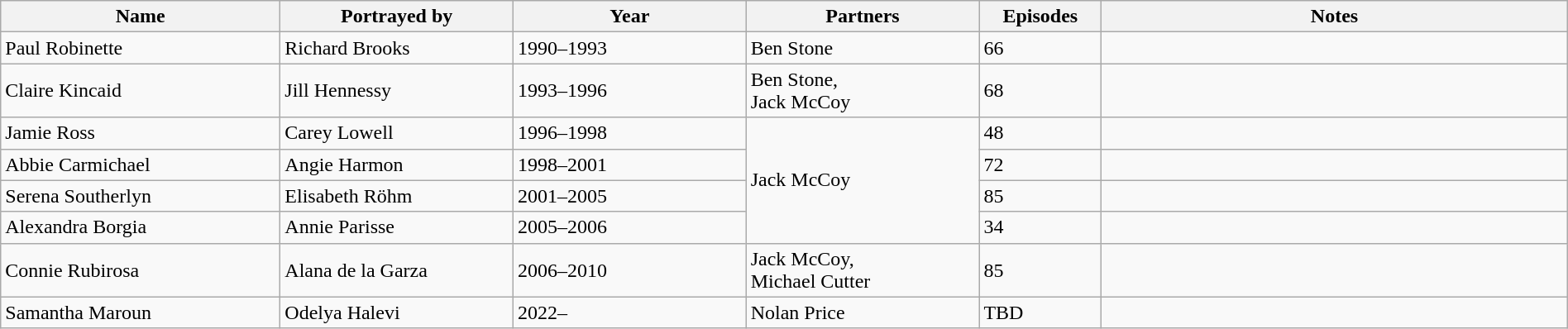<table class="wikitable sortable" style="width: 100%;">
<tr>
<th style="width: 12%">Name</th>
<th style="width: 10%">Portrayed by</th>
<th style="width: 10%">Year</th>
<th style="width: 10%">Partners</th>
<th style="width:  5%">Episodes</th>
<th style="width: 20%">Notes</th>
</tr>
<tr>
<td>Paul Robinette</td>
<td>Richard Brooks</td>
<td>1990–1993</td>
<td>Ben Stone</td>
<td>66</td>
<td></td>
</tr>
<tr>
<td>Claire Kincaid</td>
<td>Jill Hennessy</td>
<td>1993–1996</td>
<td>Ben Stone,<br>Jack McCoy</td>
<td>68</td>
<td></td>
</tr>
<tr>
<td>Jamie Ross</td>
<td>Carey Lowell</td>
<td>1996–1998</td>
<td rowspan=4>Jack McCoy</td>
<td>48</td>
<td></td>
</tr>
<tr>
<td>Abbie Carmichael</td>
<td>Angie Harmon</td>
<td>1998–2001</td>
<td>72</td>
<td></td>
</tr>
<tr>
<td>Serena Southerlyn</td>
<td style=white-space:nowrap>Elisabeth Röhm</td>
<td>2001–2005</td>
<td>85</td>
<td></td>
</tr>
<tr>
<td>Alexandra Borgia</td>
<td>Annie Parisse</td>
<td>2005–2006</td>
<td>34</td>
<td></td>
</tr>
<tr>
<td>Connie Rubirosa</td>
<td>Alana de la Garza</td>
<td>2006–2010</td>
<td>Jack McCoy,<br>Michael Cutter</td>
<td>85</td>
<td></td>
</tr>
<tr>
<td>Samantha Maroun</td>
<td>Odelya Halevi</td>
<td>2022–</td>
<td>Nolan Price</td>
<td>TBD</td>
<td></td>
</tr>
</table>
